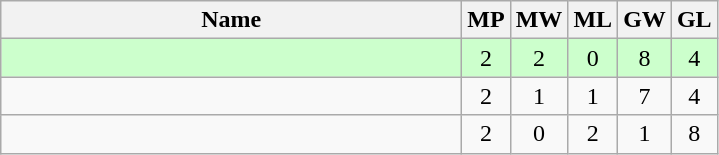<table class=wikitable style="text-align:center">
<tr>
<th width=300>Name</th>
<th width=20>MP</th>
<th width=20>MW</th>
<th width=20>ML</th>
<th width=20>GW</th>
<th width=20>GL</th>
</tr>
<tr style="background-color:#ccffcc;">
<td style="text-align:left;"><strong></strong></td>
<td>2</td>
<td>2</td>
<td>0</td>
<td>8</td>
<td>4</td>
</tr>
<tr>
<td style="text-align:left;"></td>
<td>2</td>
<td>1</td>
<td>1</td>
<td>7</td>
<td>4</td>
</tr>
<tr>
<td style="text-align:left;"></td>
<td>2</td>
<td>0</td>
<td>2</td>
<td>1</td>
<td>8</td>
</tr>
</table>
